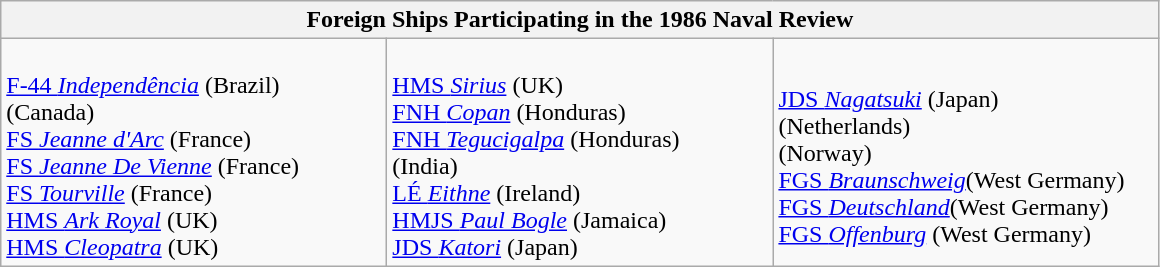<table class="wikitable">
<tr>
<th colspan="3">Foreign Ships Participating in the 1986 Naval Review</th>
</tr>
<tr>
<td style="width:250px;"><br><a href='#'>F-44 <em>Independência</em></a> (Brazil)<br>
 (Canada)<br>
<a href='#'>FS <em>Jeanne d'Arc</em></a> (France)<br>
<a href='#'>FS <em>Jeanne De Vienne</em></a> (France)<br>
<a href='#'>FS <em>Tourville</em></a> (France)<br>
<a href='#'>HMS <em>Ark Royal</em></a> (UK)<br>
<a href='#'>HMS <em>Cleopatra</em></a> (UK)<br></td>
<td style="width:250px;"><br><a href='#'>HMS <em>Sirius</em></a> (UK)<br>
<a href='#'>FNH <em>Copan</em></a> (Honduras)<br>
<a href='#'>FNH <em>Tegucigalpa</em></a> (Honduras)<br>
 (India)<br>
<a href='#'>LÉ <em>Eithne</em></a> (Ireland)<br>
<a href='#'>HMJS <em>Paul Bogle</em></a> (Jamaica)<br>
<a href='#'>JDS <em>Katori</em></a> (Japan)<br></td>
<td style="width:250px;"><br><a href='#'>JDS <em>Nagatsuki</em></a> (Japan)<br>
 (Netherlands)<br> 
 (Norway)<br> 
<a href='#'>FGS <em>Braunschweig</em></a>(West Germany)<br>
<a href='#'>FGS <em>Deutschland</em></a>(West Germany)<br>
<a href='#'>FGS <em>Offenburg</em></a> (West Germany)<br></td>
</tr>
</table>
